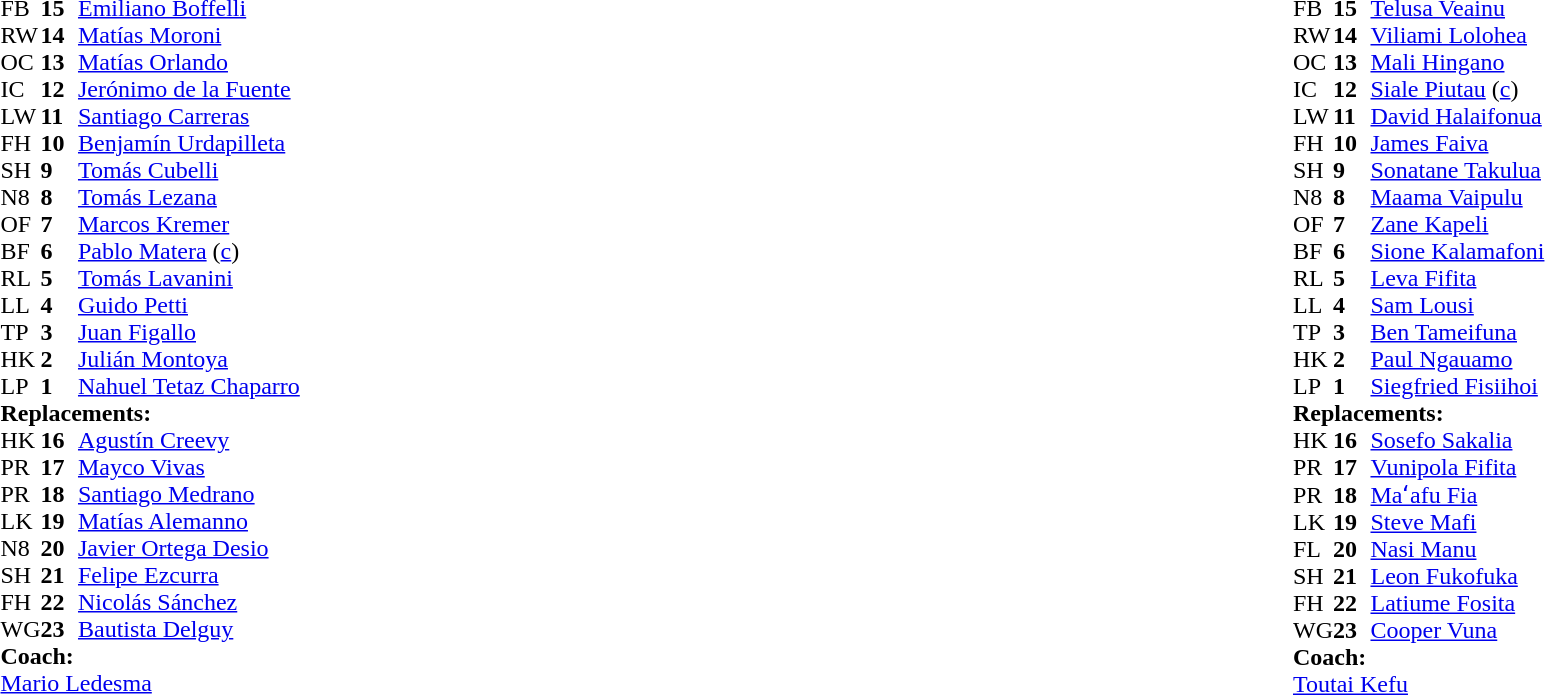<table style="width:100%;">
<tr>
<td style="vertical-align:top; width:50%;"><br><table style="font-size: 100%" cellspacing="0" cellpadding="0">
<tr>
<th width="25"></th>
<th width="25"></th>
</tr>
<tr>
<td>FB</td>
<td><strong>15</strong></td>
<td><a href='#'>Emiliano Boffelli</a></td>
</tr>
<tr>
<td>RW</td>
<td><strong>14</strong></td>
<td><a href='#'>Matías Moroni</a></td>
</tr>
<tr>
<td>OC</td>
<td><strong>13</strong></td>
<td><a href='#'>Matías Orlando</a></td>
<td></td>
<td></td>
</tr>
<tr>
<td>IC</td>
<td><strong>12</strong></td>
<td><a href='#'>Jerónimo de la Fuente</a></td>
</tr>
<tr>
<td>LW</td>
<td><strong>11</strong></td>
<td><a href='#'>Santiago Carreras</a></td>
</tr>
<tr>
<td>FH</td>
<td><strong>10</strong></td>
<td><a href='#'>Benjamín Urdapilleta</a></td>
<td></td>
<td></td>
</tr>
<tr>
<td>SH</td>
<td><strong>9</strong></td>
<td><a href='#'>Tomás Cubelli</a></td>
<td></td>
<td></td>
</tr>
<tr>
<td>N8</td>
<td><strong>8</strong></td>
<td><a href='#'>Tomás Lezana</a></td>
</tr>
<tr>
<td>OF</td>
<td><strong>7</strong></td>
<td><a href='#'>Marcos Kremer</a></td>
</tr>
<tr>
<td>BF</td>
<td><strong>6</strong></td>
<td><a href='#'>Pablo Matera</a> (<a href='#'>c</a>)</td>
<td></td>
<td></td>
</tr>
<tr>
<td>RL</td>
<td><strong>5</strong></td>
<td><a href='#'>Tomás Lavanini</a></td>
<td></td>
<td></td>
</tr>
<tr>
<td>LL</td>
<td><strong>4</strong></td>
<td><a href='#'>Guido Petti</a></td>
</tr>
<tr>
<td>TP</td>
<td><strong>3</strong></td>
<td><a href='#'>Juan Figallo</a></td>
<td></td>
<td></td>
</tr>
<tr>
<td>HK</td>
<td><strong>2</strong></td>
<td><a href='#'>Julián Montoya</a></td>
<td></td>
<td></td>
</tr>
<tr>
<td>LP</td>
<td><strong>1</strong></td>
<td><a href='#'>Nahuel Tetaz Chaparro</a></td>
<td></td>
<td></td>
</tr>
<tr>
<td colspan="3"><strong>Replacements:</strong></td>
</tr>
<tr>
<td>HK</td>
<td><strong>16</strong></td>
<td><a href='#'>Agustín Creevy</a></td>
<td></td>
<td></td>
</tr>
<tr>
<td>PR</td>
<td><strong>17</strong></td>
<td><a href='#'>Mayco Vivas</a></td>
<td></td>
<td></td>
</tr>
<tr>
<td>PR</td>
<td><strong>18</strong></td>
<td><a href='#'>Santiago Medrano</a></td>
<td></td>
<td></td>
</tr>
<tr>
<td>LK</td>
<td><strong>19</strong></td>
<td><a href='#'>Matías Alemanno</a></td>
<td></td>
<td></td>
</tr>
<tr>
<td>N8</td>
<td><strong>20</strong></td>
<td><a href='#'>Javier Ortega Desio</a></td>
<td></td>
<td></td>
</tr>
<tr>
<td>SH</td>
<td><strong>21</strong></td>
<td><a href='#'>Felipe Ezcurra</a></td>
<td></td>
<td></td>
</tr>
<tr>
<td>FH</td>
<td><strong>22</strong></td>
<td><a href='#'>Nicolás Sánchez</a></td>
<td></td>
<td></td>
</tr>
<tr>
<td>WG</td>
<td><strong>23</strong></td>
<td><a href='#'>Bautista Delguy</a></td>
<td></td>
<td></td>
</tr>
<tr>
<td colspan="3"><strong>Coach:</strong></td>
</tr>
<tr>
<td colspan="4"> <a href='#'>Mario Ledesma</a></td>
</tr>
</table>
</td>
<td style="vertical-align:top"></td>
<td style="vertical-align:top; width:50%;"><br><table cellspacing="0" cellpadding="0" style="font-size:100%; margin:auto;">
<tr>
<th width="25"></th>
<th width="25"></th>
</tr>
<tr>
<td>FB</td>
<td><strong>15</strong></td>
<td><a href='#'>Telusa Veainu</a></td>
<td></td>
<td></td>
</tr>
<tr>
<td>RW</td>
<td><strong>14</strong></td>
<td><a href='#'>Viliami Lolohea</a></td>
<td></td>
<td></td>
<td></td>
<td></td>
</tr>
<tr>
<td>OC</td>
<td><strong>13</strong></td>
<td><a href='#'>Mali Hingano</a></td>
</tr>
<tr>
<td>IC</td>
<td><strong>12</strong></td>
<td><a href='#'>Siale Piutau</a> (<a href='#'>c</a>)</td>
<td></td>
<td colspan="2"></td>
</tr>
<tr>
<td>LW</td>
<td><strong>11</strong></td>
<td><a href='#'>David Halaifonua</a></td>
</tr>
<tr>
<td>FH</td>
<td><strong>10</strong></td>
<td><a href='#'>James Faiva</a></td>
</tr>
<tr>
<td>SH</td>
<td><strong>9</strong></td>
<td><a href='#'>Sonatane Takulua</a></td>
<td></td>
<td></td>
</tr>
<tr>
<td>N8</td>
<td><strong>8</strong></td>
<td><a href='#'>Maama Vaipulu</a></td>
</tr>
<tr>
<td>OF</td>
<td><strong>7</strong></td>
<td><a href='#'>Zane Kapeli</a></td>
<td></td>
<td></td>
</tr>
<tr>
<td>BF</td>
<td><strong>6</strong></td>
<td><a href='#'>Sione Kalamafoni</a></td>
<td></td>
<td></td>
</tr>
<tr>
<td>RL</td>
<td><strong>5</strong></td>
<td><a href='#'>Leva Fifita</a></td>
</tr>
<tr>
<td>LL</td>
<td><strong>4</strong></td>
<td><a href='#'>Sam Lousi</a></td>
</tr>
<tr>
<td>TP</td>
<td><strong>3</strong></td>
<td><a href='#'>Ben Tameifuna</a></td>
<td></td>
<td></td>
</tr>
<tr>
<td>HK</td>
<td><strong>2</strong></td>
<td><a href='#'>Paul Ngauamo</a></td>
<td></td>
<td></td>
</tr>
<tr>
<td>LP</td>
<td><strong>1</strong></td>
<td><a href='#'>Siegfried Fisiihoi</a></td>
<td></td>
<td></td>
</tr>
<tr>
<td colspan="3"><strong>Replacements:</strong></td>
</tr>
<tr>
<td>HK</td>
<td><strong>16</strong></td>
<td><a href='#'>Sosefo Sakalia</a></td>
<td></td>
<td></td>
</tr>
<tr>
<td>PR</td>
<td><strong>17</strong></td>
<td><a href='#'>Vunipola Fifita</a></td>
<td></td>
<td></td>
</tr>
<tr>
<td>PR</td>
<td><strong>18</strong></td>
<td><a href='#'>Maʻafu Fia</a></td>
<td></td>
<td></td>
</tr>
<tr>
<td>LK</td>
<td><strong>19</strong></td>
<td><a href='#'>Steve Mafi</a></td>
<td></td>
<td></td>
</tr>
<tr>
<td>FL</td>
<td><strong>20</strong></td>
<td><a href='#'>Nasi Manu</a></td>
<td></td>
<td></td>
</tr>
<tr>
<td>SH</td>
<td><strong>21</strong></td>
<td><a href='#'>Leon Fukofuka</a></td>
<td></td>
<td></td>
</tr>
<tr>
<td>FH</td>
<td><strong>22</strong></td>
<td><a href='#'>Latiume Fosita</a></td>
<td></td>
<td></td>
</tr>
<tr>
<td>WG</td>
<td><strong>23</strong></td>
<td><a href='#'>Cooper Vuna</a></td>
<td></td>
<td></td>
<td></td>
<td></td>
</tr>
<tr>
<td colspan="3"><strong>Coach:</strong></td>
</tr>
<tr>
<td colspan="4"> <a href='#'>Toutai Kefu</a></td>
</tr>
</table>
</td>
</tr>
</table>
